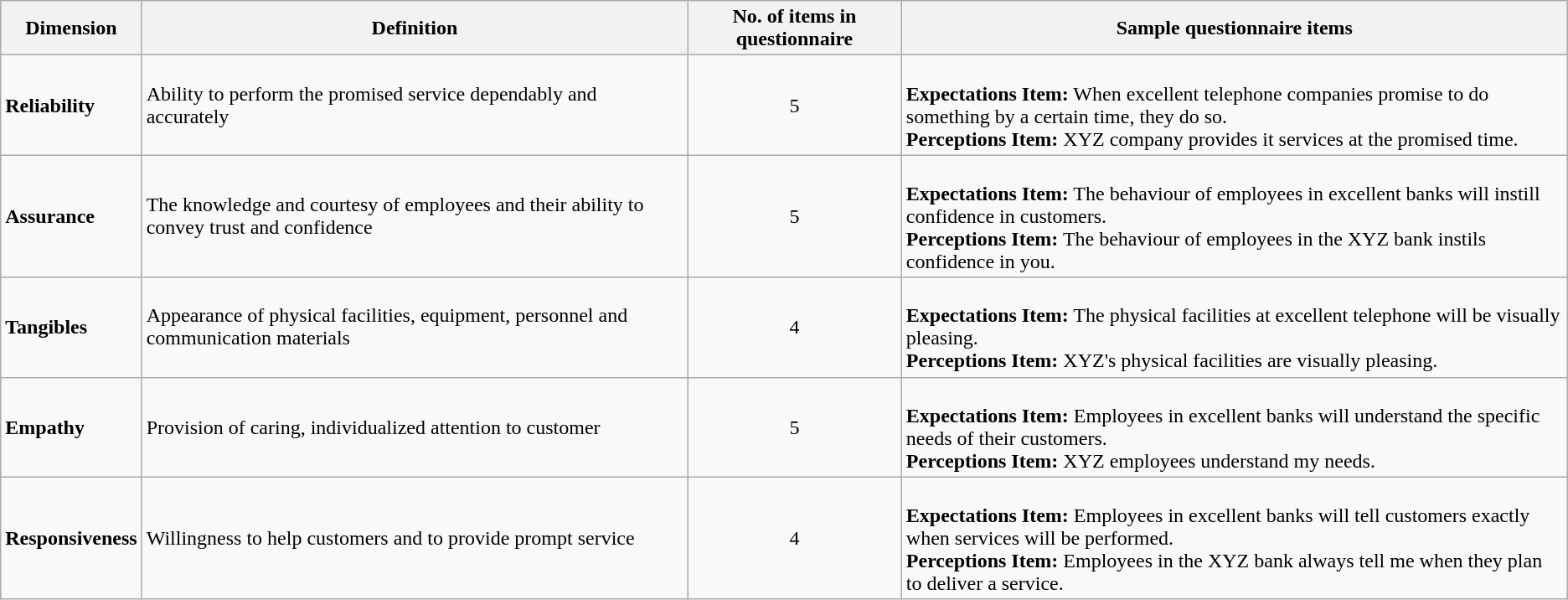<table class="wikitable">
<tr>
<th>Dimension</th>
<th>Definition</th>
<th>No. of items in questionnaire</th>
<th>Sample questionnaire items</th>
</tr>
<tr>
<td><strong>Reliability</strong></td>
<td>Ability to perform the promised service dependably and accurately</td>
<td colspan="1" style="text-align: center;">5</td>
<td><br><strong>Expectations Item:</strong> When excellent telephone companies promise to do something by a certain time, they do so.<br><strong>Perceptions Item:</strong> XYZ company provides it services at the promised time.</td>
</tr>
<tr>
<td><strong>Assurance</strong></td>
<td>The knowledge and courtesy of  employees and their ability to convey trust and confidence</td>
<td colspan="1" style="text-align: center;">5</td>
<td><br><strong>Expectations Item:</strong> The behaviour of employees in excellent banks will instill confidence in customers.<br><strong>Perceptions Item:</strong>  The behaviour of employees in the XYZ bank instils confidence in you.</td>
</tr>
<tr>
<td><strong>Tangibles</strong></td>
<td>Appearance of physical facilities, equipment, personnel and communication materials</td>
<td colspan="1" style="text-align: center;">4</td>
<td><br><strong>Expectations Item:</strong> The physical facilities at excellent telephone will be visually pleasing.<br><strong>Perceptions Item:</strong>  XYZ's physical facilities are visually pleasing.</td>
</tr>
<tr>
<td><strong>Empathy</strong></td>
<td>Provision of caring, individualized attention to customer</td>
<td colspan="1" style="text-align: center;">5</td>
<td><br><strong>Expectations Item:</strong> Employees in excellent banks will understand the specific needs of their customers.<br><strong>Perceptions Item:</strong>  XYZ employees understand my needs.</td>
</tr>
<tr>
<td><strong>Responsiveness</strong></td>
<td>Willingness to help customers and to provide prompt service</td>
<td colspan="1" style="text-align: center;">4</td>
<td><br><strong>Expectations Item:</strong> Employees in excellent banks will tell customers exactly when services will be performed.<br><strong>Perceptions Item:</strong>  Employees in the XYZ bank always tell me when they plan to deliver a service.</td>
</tr>
</table>
